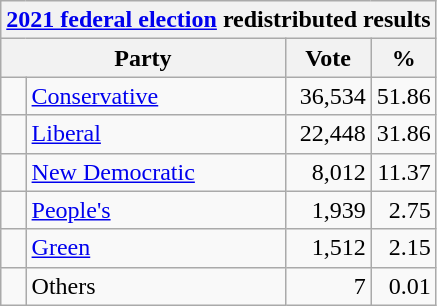<table class="wikitable">
<tr>
<th colspan="4"><a href='#'>2021 federal election</a> redistributed results</th>
</tr>
<tr>
<th bgcolor="#DDDDFF" width="130px" colspan="2">Party</th>
<th bgcolor="#DDDDFF" width="50px">Vote</th>
<th bgcolor="#DDDDFF" width="30px">%</th>
</tr>
<tr>
<td> </td>
<td><a href='#'>Conservative</a></td>
<td align=right>36,534</td>
<td align=right>51.86</td>
</tr>
<tr>
<td> </td>
<td><a href='#'>Liberal</a></td>
<td align=right>22,448</td>
<td align=right>31.86</td>
</tr>
<tr>
<td> </td>
<td><a href='#'>New Democratic</a></td>
<td align=right>8,012</td>
<td align=right>11.37</td>
</tr>
<tr>
<td> </td>
<td><a href='#'>People's</a></td>
<td align=right>1,939</td>
<td align=right>2.75</td>
</tr>
<tr>
<td> </td>
<td><a href='#'>Green</a></td>
<td align=right>1,512</td>
<td align=right>2.15</td>
</tr>
<tr>
<td> </td>
<td>Others</td>
<td align=right>7</td>
<td align=right>0.01</td>
</tr>
</table>
